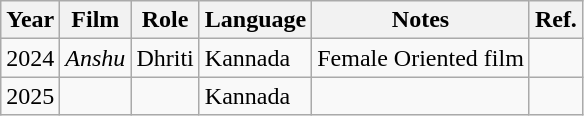<table class="wikitable sortable">
<tr>
<th>Year</th>
<th>Film</th>
<th>Role</th>
<th>Language</th>
<th>Notes</th>
<th>Ref.</th>
</tr>
<tr>
<td>2024</td>
<td><em>Anshu</em></td>
<td>Dhriti</td>
<td>Kannada</td>
<td>Female Oriented film</td>
<td></td>
</tr>
<tr>
<td>2025</td>
<td></td>
<td></td>
<td>Kannada</td>
<td></td>
<td></td>
</tr>
</table>
